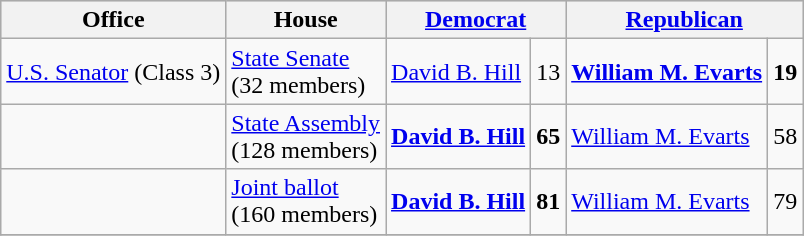<table class=wikitable>
<tr bgcolor=lightgrey>
<th>Office</th>
<th>House</th>
<th colspan="2"><a href='#'>Democrat</a></th>
<th colspan="2"><a href='#'>Republican</a></th>
</tr>
<tr>
<td><a href='#'>U.S. Senator</a> (Class 3)</td>
<td><a href='#'>State Senate</a> <br>(32 members)</td>
<td><a href='#'>David B. Hill</a></td>
<td align="right">13</td>
<td><strong><a href='#'>William M. Evarts</a></strong></td>
<td align="right"><strong>19</strong></td>
</tr>
<tr>
<td></td>
<td><a href='#'>State Assembly</a> <br>(128 members)</td>
<td><strong><a href='#'>David B. Hill</a></strong></td>
<td align="right"><strong>65</strong></td>
<td><a href='#'>William M. Evarts</a></td>
<td align="right">58</td>
</tr>
<tr>
<td></td>
<td><a href='#'>Joint ballot</a> <br>(160 members)</td>
<td><strong><a href='#'>David B. Hill</a></strong></td>
<td align="right"><strong>81 </strong></td>
<td><a href='#'>William M. Evarts</a></td>
<td align="right">79</td>
</tr>
<tr>
</tr>
</table>
